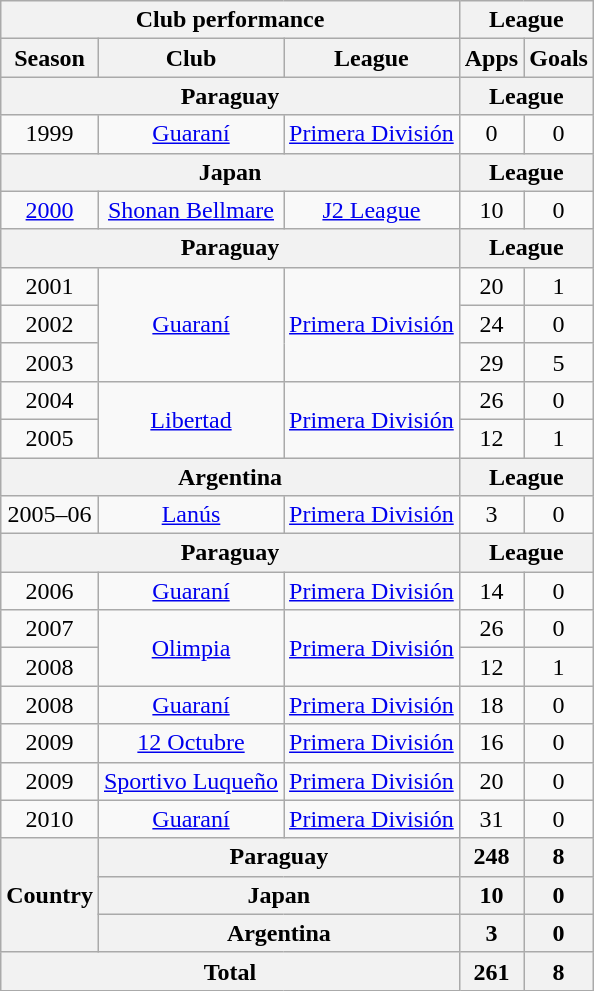<table class="wikitable" style="text-align:center;">
<tr>
<th colspan=3>Club performance</th>
<th colspan=2>League</th>
</tr>
<tr>
<th>Season</th>
<th>Club</th>
<th>League</th>
<th>Apps</th>
<th>Goals</th>
</tr>
<tr>
<th colspan=3>Paraguay</th>
<th colspan=2>League</th>
</tr>
<tr>
<td>1999</td>
<td><a href='#'>Guaraní</a></td>
<td><a href='#'>Primera División</a></td>
<td>0</td>
<td>0</td>
</tr>
<tr>
<th colspan=3>Japan</th>
<th colspan=2>League</th>
</tr>
<tr>
<td><a href='#'>2000</a></td>
<td><a href='#'>Shonan Bellmare</a></td>
<td><a href='#'>J2 League</a></td>
<td>10</td>
<td>0</td>
</tr>
<tr>
<th colspan=3>Paraguay</th>
<th colspan=2>League</th>
</tr>
<tr>
<td>2001</td>
<td rowspan="3"><a href='#'>Guaraní</a></td>
<td rowspan="3"><a href='#'>Primera División</a></td>
<td>20</td>
<td>1</td>
</tr>
<tr>
<td>2002</td>
<td>24</td>
<td>0</td>
</tr>
<tr>
<td>2003</td>
<td>29</td>
<td>5</td>
</tr>
<tr>
<td>2004</td>
<td rowspan="2"><a href='#'>Libertad</a></td>
<td rowspan="2"><a href='#'>Primera División</a></td>
<td>26</td>
<td>0</td>
</tr>
<tr>
<td>2005</td>
<td>12</td>
<td>1</td>
</tr>
<tr>
<th colspan=3>Argentina</th>
<th colspan=2>League</th>
</tr>
<tr>
<td>2005–06</td>
<td><a href='#'>Lanús</a></td>
<td><a href='#'>Primera División</a></td>
<td>3</td>
<td>0</td>
</tr>
<tr>
<th colspan=3>Paraguay</th>
<th colspan=2>League</th>
</tr>
<tr>
<td>2006</td>
<td><a href='#'>Guaraní</a></td>
<td><a href='#'>Primera División</a></td>
<td>14</td>
<td>0</td>
</tr>
<tr>
<td>2007</td>
<td rowspan="2"><a href='#'>Olimpia</a></td>
<td rowspan="2"><a href='#'>Primera División</a></td>
<td>26</td>
<td>0</td>
</tr>
<tr>
<td>2008</td>
<td>12</td>
<td>1</td>
</tr>
<tr>
<td>2008</td>
<td><a href='#'>Guaraní</a></td>
<td><a href='#'>Primera División</a></td>
<td>18</td>
<td>0</td>
</tr>
<tr>
<td>2009</td>
<td><a href='#'>12 Octubre</a></td>
<td><a href='#'>Primera División</a></td>
<td>16</td>
<td>0</td>
</tr>
<tr>
<td>2009</td>
<td><a href='#'>Sportivo Luqueño</a></td>
<td><a href='#'>Primera División</a></td>
<td>20</td>
<td>0</td>
</tr>
<tr>
<td>2010</td>
<td><a href='#'>Guaraní</a></td>
<td><a href='#'>Primera División</a></td>
<td>31</td>
<td>0</td>
</tr>
<tr>
<th rowspan=3>Country</th>
<th colspan=2>Paraguay</th>
<th>248</th>
<th>8</th>
</tr>
<tr>
<th colspan=2>Japan</th>
<th>10</th>
<th>0</th>
</tr>
<tr>
<th colspan=2>Argentina</th>
<th>3</th>
<th>0</th>
</tr>
<tr>
<th colspan=3>Total</th>
<th>261</th>
<th>8</th>
</tr>
</table>
